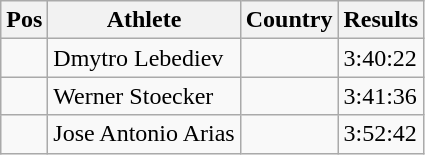<table class="wikitable">
<tr>
<th>Pos</th>
<th>Athlete</th>
<th>Country</th>
<th>Results</th>
</tr>
<tr>
<td align="center"></td>
<td>Dmytro Lebediev</td>
<td></td>
<td>3:40:22</td>
</tr>
<tr>
<td align="center"></td>
<td>Werner Stoecker</td>
<td></td>
<td>3:41:36</td>
</tr>
<tr>
<td align="center"></td>
<td>Jose Antonio Arias</td>
<td></td>
<td>3:52:42</td>
</tr>
</table>
